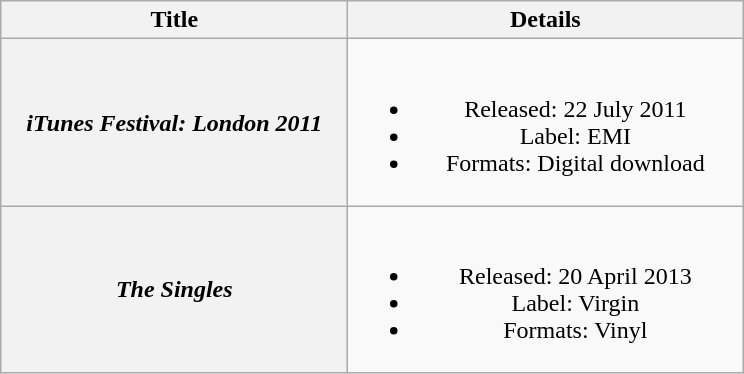<table class="wikitable plainrowheaders" style="text-align:center;" border="1">
<tr>
<th scope="col" style="width:14em;">Title</th>
<th scope="col" style="width:16em;">Details</th>
</tr>
<tr>
<th scope="row"><em>iTunes Festival: London 2011</em></th>
<td><br><ul><li>Released: 22 July 2011</li><li>Label: EMI</li><li>Formats: Digital download</li></ul></td>
</tr>
<tr>
<th scope="row"><em>The Singles</em></th>
<td><br><ul><li>Released: 20 April 2013</li><li>Label: Virgin</li><li>Formats: Vinyl</li></ul></td>
</tr>
</table>
